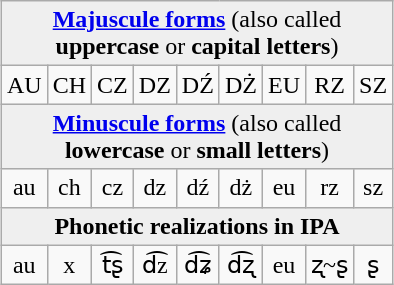<table class="wikitable" style="text-align:center; margin-left: auto; margin-right: auto; border: none;">
<tr>
<td colspan="35" bgcolor="#EFEFEF"><strong><a href='#'>Majuscule forms</a></strong> (also called <strong>uppercase</strong> or <strong>capital letters</strong>)</td>
</tr>
<tr>
<td width="15">AU</td>
<td width="15">CH</td>
<td width="15">CZ</td>
<td width="15">DZ</td>
<td width="15">DŹ</td>
<td width="15">DŻ</td>
<td width="15">EU</td>
<td width="15">RZ</td>
<td width="15">SZ</td>
</tr>
<tr>
<td colspan="35" bgcolor="#EFEFEF"><strong><a href='#'>Minuscule forms</a></strong> (also called <strong>lowercase</strong> or <strong>small letters</strong>)</td>
</tr>
<tr>
<td>au</td>
<td>ch</td>
<td>cz</td>
<td>dz</td>
<td>dź</td>
<td>dż</td>
<td>eu</td>
<td>rz</td>
<td>sz</td>
</tr>
<tr>
<td colspan="35" bgcolor="#EFEFEF"><strong>Phonetic realizations in IPA</strong></td>
</tr>
<tr>
<td>au</td>
<td>x</td>
<td>t͡ʂ</td>
<td>d͡z</td>
<td>d͡ʑ</td>
<td>d͡ʐ</td>
<td>eu</td>
<td>ʐ~ʂ</td>
<td>ʂ</td>
</tr>
</table>
